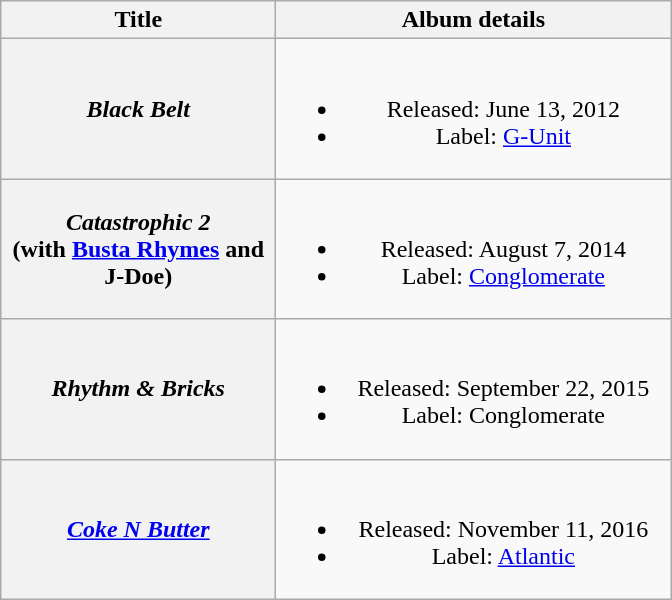<table class="wikitable plainrowheaders" style="text-align:center;">
<tr>
<th scope="col" style="width:11em;">Title</th>
<th scope="col" style="width:16em;">Album details</th>
</tr>
<tr>
<th scope="row"><em>Black Belt</em></th>
<td><br><ul><li>Released: June 13, 2012</li><li>Label: <a href='#'>G-Unit</a></li></ul></td>
</tr>
<tr>
<th scope="row"><em>Catastrophic 2</em><br><span>(with <a href='#'>Busta Rhymes</a> and J-Doe)</span></th>
<td><br><ul><li>Released: August 7, 2014</li><li>Label: <a href='#'>Conglomerate</a></li></ul></td>
</tr>
<tr>
<th scope="row"><em>Rhythm & Bricks</em></th>
<td><br><ul><li>Released: September 22, 2015</li><li>Label: Conglomerate</li></ul></td>
</tr>
<tr>
<th scope="row"><em><a href='#'>Coke N Butter</a></em></th>
<td><br><ul><li>Released: November 11, 2016</li><li>Label: <a href='#'>Atlantic</a></li></ul></td>
</tr>
</table>
